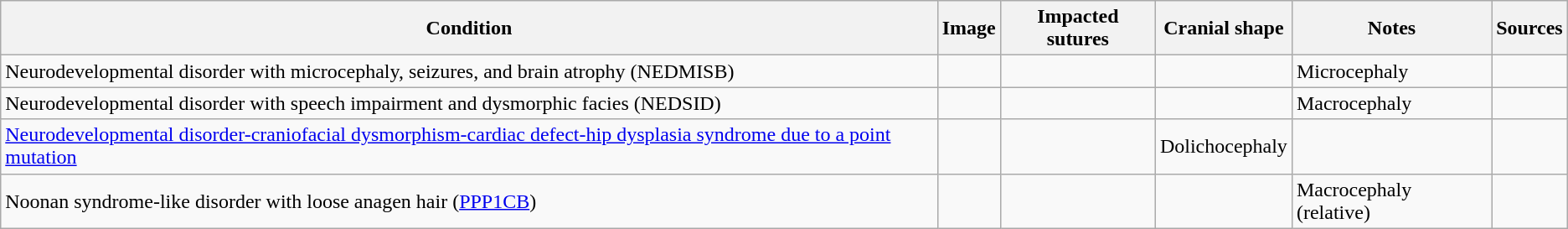<table class="wikitable sortable">
<tr>
<th>Condition</th>
<th>Image</th>
<th>Impacted sutures</th>
<th>Cranial shape</th>
<th>Notes</th>
<th>Sources</th>
</tr>
<tr>
<td>Neurodevelopmental disorder with microcephaly, seizures, and brain atrophy (NEDMISB)</td>
<td></td>
<td></td>
<td></td>
<td>Microcephaly</td>
<td></td>
</tr>
<tr>
<td>Neurodevelopmental disorder with speech impairment and dysmorphic facies (NEDSID)</td>
<td></td>
<td></td>
<td></td>
<td>Macrocephaly</td>
<td></td>
</tr>
<tr>
<td><a href='#'>Neurodevelopmental disorder-craniofacial dysmorphism-cardiac defect-hip dysplasia syndrome due to a point mutation</a></td>
<td></td>
<td></td>
<td>Dolichocephaly</td>
<td></td>
<td></td>
</tr>
<tr>
<td>Noonan syndrome-like disorder with loose anagen hair (<a href='#'>PPP1CB</a>)</td>
<td></td>
<td></td>
<td></td>
<td>Macrocephaly (relative)</td>
<td></td>
</tr>
</table>
